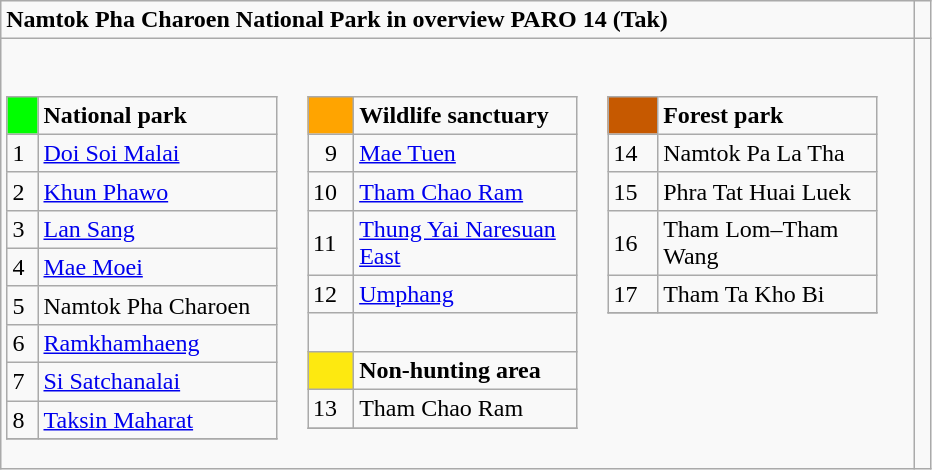<table role="presentation" class="wikitable mw-collapsible mw-collapsed">
<tr>
<td><strong>Namtok Pha Charoen National Park in overview PARO 14 (Tak)</strong></td>
<td> </td>
</tr>
<tr>
<td><br><table class= "wikitable" style= "width:30%; display:inline-table;">
<tr>
<td style="width:3%; background:#00FF00;"> </td>
<td style="width:27%;"><strong>National park</strong></td>
</tr>
<tr>
<td>1</td>
<td><a href='#'>Doi Soi Malai</a></td>
</tr>
<tr>
<td>2</td>
<td><a href='#'>Khun Phawo</a></td>
</tr>
<tr>
<td>3</td>
<td><a href='#'>Lan Sang</a></td>
</tr>
<tr>
<td>4</td>
<td><a href='#'>Mae Moei</a></td>
</tr>
<tr>
<td>5</td>
<td>Namtok Pha Charoen</td>
</tr>
<tr>
<td>6</td>
<td><a href='#'>Ramkhamhaeng</a></td>
</tr>
<tr>
<td>7</td>
<td><a href='#'>Si Satchanalai</a></td>
</tr>
<tr>
<td>8</td>
<td><a href='#'>Taksin Maharat</a></td>
</tr>
<tr>
</tr>
</table>
<table class= "wikitable" style= "width:30%; display:inline-table;">
<tr>
<td style="background:#FFA400;"> </td>
<td><strong>Wildlife sanctuary</strong></td>
</tr>
<tr>
<td>  9</td>
<td><a href='#'>Mae Tuen</a></td>
</tr>
<tr>
<td>10</td>
<td><a href='#'>Tham Chao Ram</a></td>
</tr>
<tr>
<td>11</td>
<td><a href='#'>Thung Yai Naresuan East</a></td>
</tr>
<tr>
<td>12</td>
<td><a href='#'>Umphang</a></td>
</tr>
<tr>
<td>  </td>
</tr>
<tr>
<td style="width:3%; background:#FDE910;"> </td>
<td style="width:30%;"><strong>Non-hunting area</strong></td>
</tr>
<tr>
<td>13</td>
<td>Tham Chao Ram</td>
</tr>
<tr>
</tr>
</table>
<table class= "wikitable" style= "width:30%; display:inline-table;">
<tr>
<td style="width:3%; background:#C65900;"> </td>
<td style="width:27%;"><strong>Forest park</strong></td>
</tr>
<tr>
<td>14</td>
<td>Namtok Pa La Tha</td>
</tr>
<tr>
<td>15</td>
<td>Phra Tat Huai Luek</td>
</tr>
<tr>
<td>16</td>
<td>Tham Lom–Tham Wang</td>
</tr>
<tr>
<td>17</td>
<td>Tham Ta Kho Bi</td>
</tr>
<tr>
</tr>
</table>
</td>
</tr>
</table>
